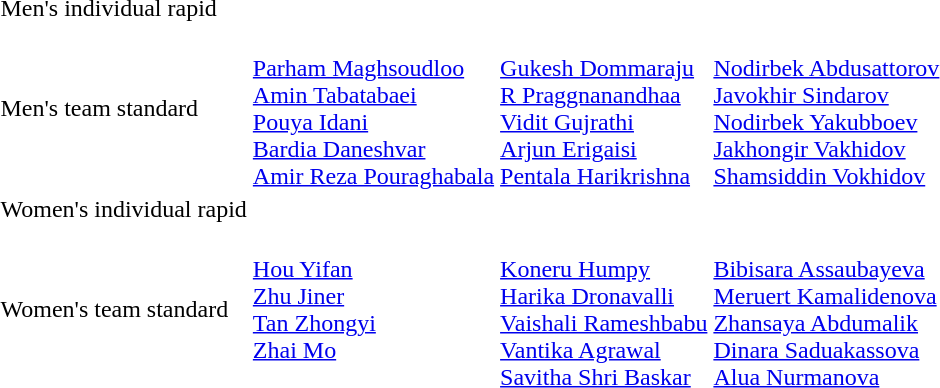<table>
<tr>
<td>Men's individual rapid<br></td>
<td></td>
<td></td>
<td></td>
</tr>
<tr>
<td>Men's team standard<br></td>
<td><br><a href='#'>Parham Maghsoudloo</a><br><a href='#'>Amin Tabatabaei</a><br><a href='#'>Pouya Idani</a><br><a href='#'>Bardia Daneshvar</a><br><a href='#'>Amir Reza Pouraghabala</a></td>
<td><br><a href='#'>Gukesh Dommaraju</a><br><a href='#'>R Praggnanandhaa</a><br><a href='#'>Vidit Gujrathi</a><br><a href='#'>Arjun Erigaisi</a><br><a href='#'>Pentala Harikrishna</a></td>
<td><br><a href='#'>Nodirbek Abdusattorov</a><br><a href='#'>Javokhir Sindarov</a><br><a href='#'>Nodirbek Yakubboev</a><br><a href='#'>Jakhongir Vakhidov</a><br><a href='#'>Shamsiddin Vokhidov</a></td>
</tr>
<tr>
<td>Women's individual rapid<br></td>
<td></td>
<td></td>
<td></td>
</tr>
<tr>
<td>Women's team standard<br></td>
<td valign=top><br><a href='#'>Hou Yifan</a><br><a href='#'>Zhu Jiner</a><br><a href='#'>Tan Zhongyi</a><br><a href='#'>Zhai Mo</a></td>
<td><br><a href='#'>Koneru Humpy</a><br><a href='#'>Harika Dronavalli</a><br><a href='#'>Vaishali Rameshbabu</a><br><a href='#'>Vantika Agrawal</a><br><a href='#'>Savitha Shri Baskar</a></td>
<td><br><a href='#'>Bibisara Assaubayeva</a><br><a href='#'>Meruert Kamalidenova</a><br><a href='#'>Zhansaya Abdumalik</a><br><a href='#'>Dinara Saduakassova</a><br><a href='#'>Alua Nurmanova</a></td>
</tr>
</table>
